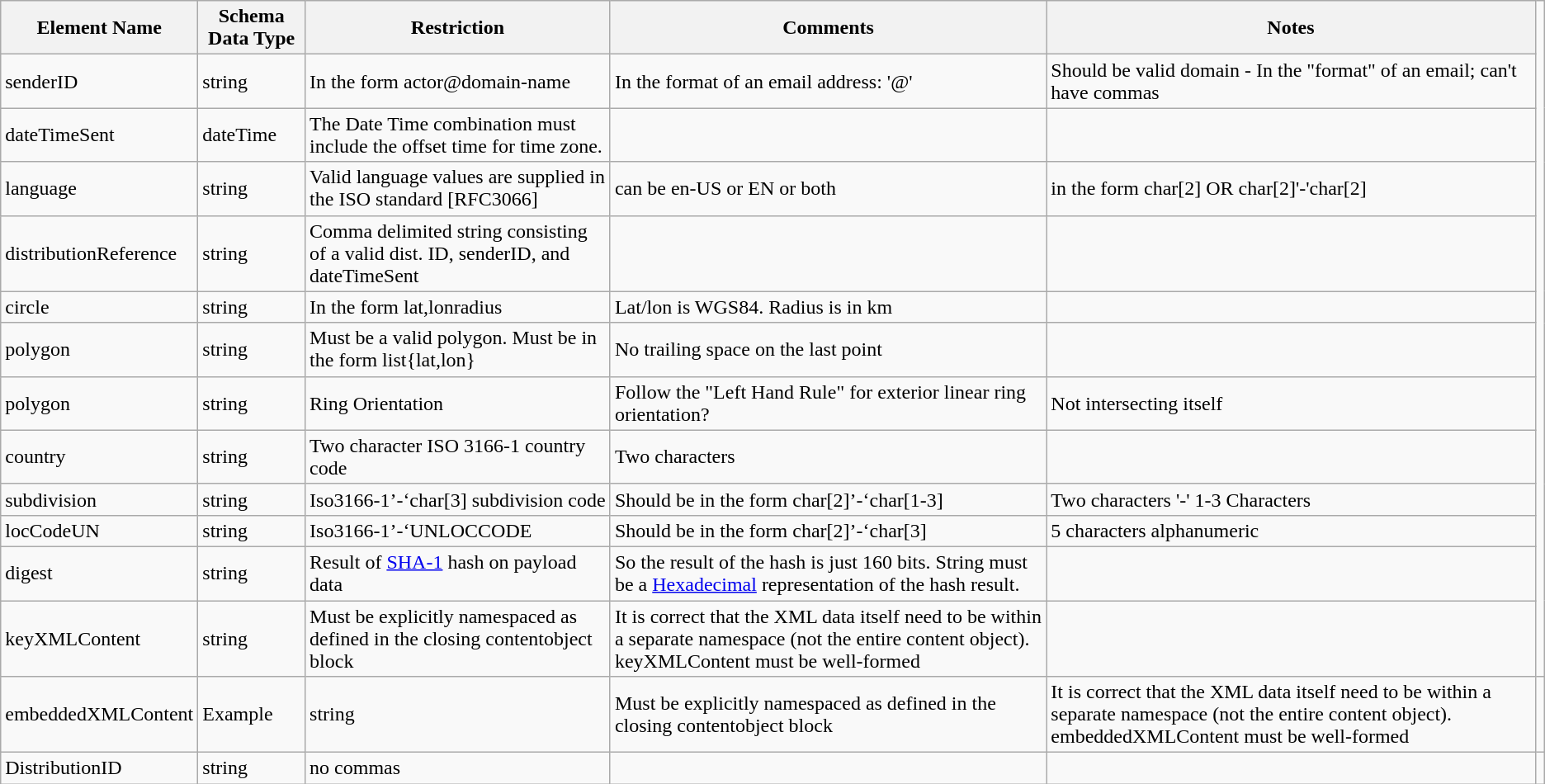<table class="wikitable">
<tr>
<th>Element Name</th>
<th>Schema Data Type</th>
<th>Restriction</th>
<th>Comments</th>
<th>Notes</th>
</tr>
<tr>
<td>senderID</td>
<td>string</td>
<td>In the form actor@domain-name</td>
<td>In the format of an email address: <string w/o @>'@'<valid domain></td>
<td>Should be valid domain - In the "format" of an email; can't have commas</td>
</tr>
<tr>
<td>dateTimeSent</td>
<td>dateTime</td>
<td>The Date Time combination must include the offset time for time zone.</td>
<td></td>
<td></td>
</tr>
<tr>
<td>language</td>
<td>string</td>
<td>Valid language values are supplied in the ISO standard [RFC3066]</td>
<td>can be en-US or EN or both</td>
<td>in the form char[2] OR char[2]'-'char[2]</td>
</tr>
<tr>
<td>distributionReference</td>
<td>string</td>
<td>Comma delimited string consisting of a valid dist. ID, senderID, and dateTimeSent</td>
<td></td>
<td></td>
</tr>
<tr>
<td>circle</td>
<td>string</td>
<td>In the form lat,lon<space>radius</td>
<td>Lat/lon is WGS84.  Radius is in km</td>
<td></td>
</tr>
<tr>
<td>polygon</td>
<td>string</td>
<td>Must be a valid polygon.  Must be in the form list{lat,lon<space>}</td>
<td>No trailing space on the last point</td>
<td></td>
</tr>
<tr>
<td>polygon</td>
<td>string</td>
<td>Ring Orientation</td>
<td>Follow the "Left Hand Rule" for exterior linear ring orientation?</td>
<td>Not intersecting itself</td>
</tr>
<tr>
<td>country</td>
<td>string</td>
<td>Two character ISO 3166-1 country code</td>
<td>Two characters</td>
<td></td>
</tr>
<tr>
<td>subdivision</td>
<td>string</td>
<td>Iso3166-1’-‘char[3] subdivision code</td>
<td>Should be in the form char[2]’-‘char[1-3]</td>
<td>Two characters '-' 1-3 Characters</td>
</tr>
<tr>
<td>locCodeUN</td>
<td>string</td>
<td>Iso3166-1’-‘UNLOCCODE</td>
<td>Should be in the form char[2]’-‘char[3]</td>
<td>5 characters alphanumeric</td>
</tr>
<tr>
<td>digest</td>
<td>string</td>
<td>Result of <a href='#'>SHA-1</a> hash on payload data</td>
<td>So the result of the hash is just 160 bits.  String must be a <a href='#'>Hexadecimal</a> representation of the hash result.</td>
<td></td>
</tr>
<tr>
<td>keyXMLContent</td>
<td>string</td>
<td>Must be explicitly namespaced as defined in the closing contentobject block</td>
<td>It is correct that the XML data itself need to be within a separate namespace (not the entire content object).  keyXMLContent must be well-formed</td>
<td></td>
</tr>
<tr>
<td>embeddedXMLContent</td>
<td>Example</td>
<td>string</td>
<td>Must be explicitly namespaced as defined in the closing contentobject block</td>
<td>It is correct that the XML data itself need to be within a separate namespace (not the entire content object).  embeddedXMLContent must be well-formed</td>
<td></td>
</tr>
<tr>
<td>DistributionID</td>
<td>string</td>
<td>no commas</td>
<td></td>
<td></td>
</tr>
</table>
